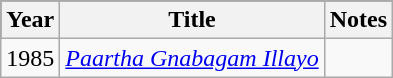<table class="wikitable sortable">
<tr style="background:#000;">
<th>Year</th>
<th>Title</th>
<th class="unsortable">Notes</th>
</tr>
<tr>
<td>1985</td>
<td><em><a href='#'>Paartha Gnabagam Illayo</a></em></td>
<td></td>
</tr>
</table>
